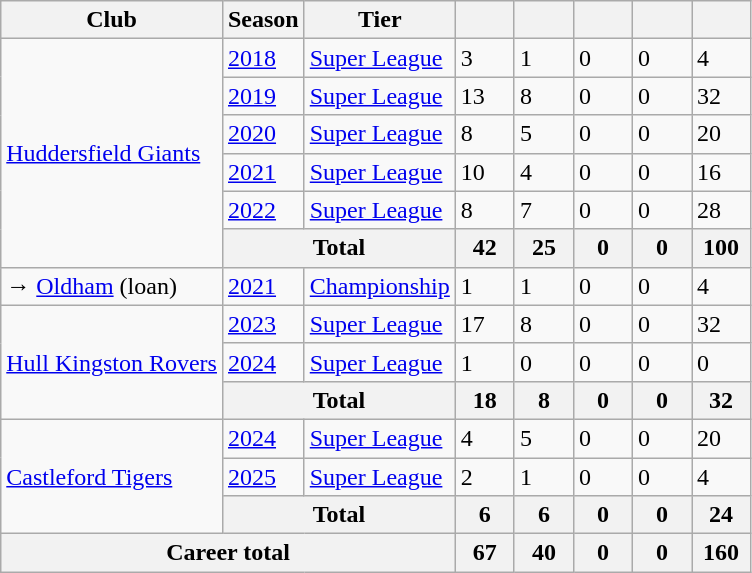<table class="wikitable defaultcenter">
<tr>
<th>Club</th>
<th>Season</th>
<th>Tier</th>
<th style="width:2em;"></th>
<th style="width:2em;"></th>
<th style="width:2em;"></th>
<th style="width:2em;"></th>
<th style="width:2em;"></th>
</tr>
<tr>
<td rowspan="6" style="text-align:left;"> <a href='#'>Huddersfield Giants</a></td>
<td><a href='#'>2018</a></td>
<td><a href='#'>Super League</a></td>
<td>3</td>
<td>1</td>
<td>0</td>
<td>0</td>
<td>4</td>
</tr>
<tr>
<td><a href='#'>2019</a></td>
<td><a href='#'>Super League</a></td>
<td>13</td>
<td>8</td>
<td>0</td>
<td>0</td>
<td>32</td>
</tr>
<tr>
<td><a href='#'>2020</a></td>
<td><a href='#'>Super League</a></td>
<td>8</td>
<td>5</td>
<td>0</td>
<td>0</td>
<td>20</td>
</tr>
<tr>
<td><a href='#'>2021</a></td>
<td><a href='#'>Super League</a></td>
<td>10</td>
<td>4</td>
<td>0</td>
<td>0</td>
<td>16</td>
</tr>
<tr>
<td><a href='#'>2022</a></td>
<td><a href='#'>Super League</a></td>
<td>8</td>
<td>7</td>
<td>0</td>
<td>0</td>
<td>28</td>
</tr>
<tr>
<th colspan="2">Total</th>
<th>42</th>
<th>25</th>
<th>0</th>
<th>0</th>
<th>100</th>
</tr>
<tr>
<td style="text-align:left;">→  <a href='#'>Oldham</a> (loan)</td>
<td><a href='#'>2021</a></td>
<td><a href='#'>Championship</a></td>
<td>1</td>
<td>1</td>
<td>0</td>
<td>0</td>
<td>4</td>
</tr>
<tr>
<td rowspan="3" style="text-align:left;"> <a href='#'>Hull Kingston Rovers</a></td>
<td><a href='#'>2023</a></td>
<td><a href='#'>Super League</a></td>
<td>17</td>
<td>8</td>
<td>0</td>
<td>0</td>
<td>32</td>
</tr>
<tr>
<td><a href='#'>2024</a></td>
<td><a href='#'>Super League</a></td>
<td>1</td>
<td>0</td>
<td>0</td>
<td>0</td>
<td>0</td>
</tr>
<tr>
<th colspan="2">Total</th>
<th>18</th>
<th>8</th>
<th>0</th>
<th>0</th>
<th>32</th>
</tr>
<tr>
<td rowspan="3" style="text-align:left;"> <a href='#'>Castleford Tigers</a></td>
<td><a href='#'>2024</a></td>
<td><a href='#'>Super League</a></td>
<td>4</td>
<td>5</td>
<td>0</td>
<td>0</td>
<td>20</td>
</tr>
<tr>
<td><a href='#'>2025</a></td>
<td><a href='#'>Super League</a></td>
<td>2</td>
<td>1</td>
<td>0</td>
<td>0</td>
<td>4</td>
</tr>
<tr>
<th colspan="2">Total</th>
<th>6</th>
<th>6</th>
<th>0</th>
<th>0</th>
<th>24</th>
</tr>
<tr>
<th colspan="3">Career total</th>
<th>67</th>
<th>40</th>
<th>0</th>
<th>0</th>
<th>160</th>
</tr>
</table>
